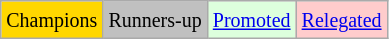<table class="wikitable" style="text-align:left">
<tr>
<td style="background:gold"><small>Champions</small></td>
<td style="background:silver"><small>Runners-up</small></td>
<td style="background:#DFD"><small><a href='#'>Promoted</a></small></td>
<td style="background:#FCC"><small><a href='#'>Relegated</a></small></td>
</tr>
</table>
